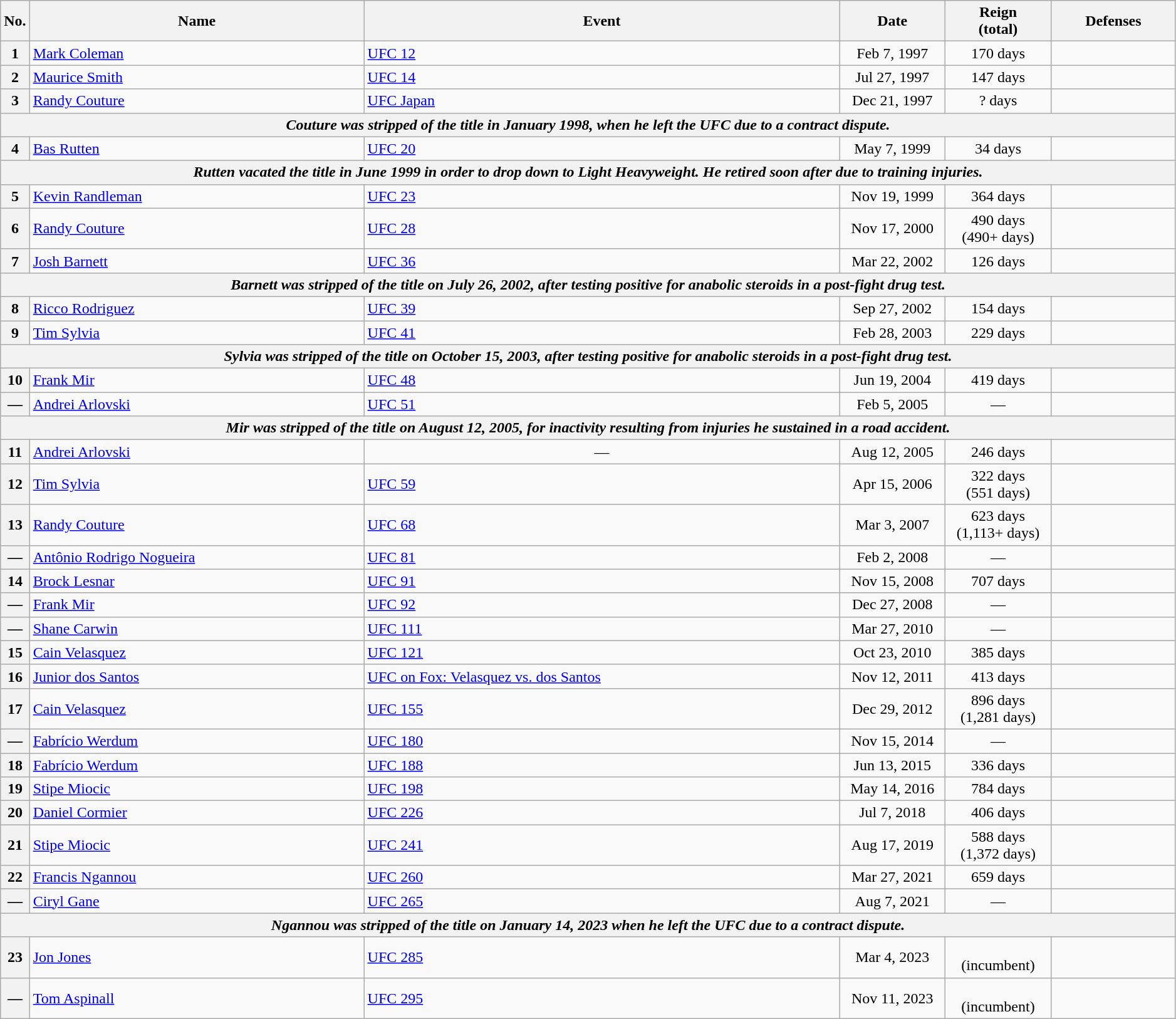<table class="wikitable" style="width:99%;">
<tr>
<th style="width:2%;">No.</th>
<th>Name</th>
<th>Event</th>
<th style="width:9%;">Date</th>
<th style="width:9%;">Reign<br>(total)</th>
<th>Defenses</th>
</tr>
<tr>
<th>1</th>
<td> <a href='#'>Mark Coleman</a><br></td>
<td><a href='#'>UFC 12</a><br></td>
<td align=center>Feb 7, 1997</td>
<td align=center>170 days</td>
<td></td>
</tr>
<tr>
<th>2</th>
<td> <a href='#'>Maurice Smith</a></td>
<td><a href='#'>UFC 14</a><br></td>
<td align=center>Jul 27, 1997</td>
<td align=center>147 days</td>
<td><br></td>
</tr>
<tr>
<th>3</th>
<td> <a href='#'>Randy Couture</a></td>
<td><a href='#'>UFC Japan</a><br></td>
<td align=center>Dec 21, 1997</td>
<td align=center>? days</td>
<td></td>
</tr>
<tr>
<th colspan=6 align=center><em>Couture was stripped of the title in January 1998, when he left the UFC due to a contract dispute.</em></th>
</tr>
<tr>
<th>4</th>
<td> <a href='#'>Bas Rutten</a> <br></td>
<td><a href='#'>UFC 20</a><br></td>
<td align=center>May 7, 1999</td>
<td align=center>34 days</td>
<td></td>
</tr>
<tr>
<th colspan=6 align=center><em>Rutten vacated the title in June 1999 in order to drop down to Light Heavyweight. He retired soon after due to training injuries.</em></th>
</tr>
<tr>
<th>5</th>
<td> <a href='#'>Kevin Randleman</a><br></td>
<td><a href='#'>UFC 23</a><br></td>
<td align=center>Nov 19, 1999</td>
<td align=center>364 days</td>
<td><br></td>
</tr>
<tr>
<th>6</th>
<td> <a href='#'>Randy Couture</a> </td>
<td><a href='#'>UFC 28</a><br></td>
<td align=center>Nov 17, 2000</td>
<td align=center>490 days<br>(490+ days)</td>
<td><br></td>
</tr>
<tr>
<th>7</th>
<td> <a href='#'>Josh Barnett</a></td>
<td><a href='#'>UFC 36</a><br></td>
<td align=center>Mar 22, 2002</td>
<td align=center>126 days</td>
<td></td>
</tr>
<tr>
<th colspan=6 align=center><em>Barnett was stripped of the title on July 26, 2002, after testing positive for anabolic steroids in a post-fight drug test.</em></th>
</tr>
<tr>
<th>8</th>
<td> <a href='#'>Ricco Rodriguez</a><br></td>
<td><a href='#'>UFC 39</a><br></td>
<td align=center>Sep 27, 2002</td>
<td align=center>154 days</td>
<td></td>
</tr>
<tr>
<th>9</th>
<td> <a href='#'>Tim Sylvia</a></td>
<td><a href='#'>UFC 41</a><br></td>
<td align=center>Feb 28, 2003</td>
<td align=center>229 days</td>
<td><br></td>
</tr>
<tr>
<th colspan=6 align=center><em>Sylvia was stripped of the title on October 15, 2003, after testing positive for anabolic steroids in a post-fight drug test.</em></th>
</tr>
<tr>
<th>10</th>
<td> <a href='#'>Frank Mir</a><br></td>
<td><a href='#'>UFC 48</a><br></td>
<td align=center>Jun 19, 2004</td>
<td align=center>419 days</td>
<td></td>
</tr>
<tr>
<th>—</th>
<td> <a href='#'>Andrei Arlovski</a><br></td>
<td><a href='#'>UFC 51</a><br></td>
<td align=center>Feb 5, 2005</td>
<td align=center>—</td>
<td><br></td>
</tr>
<tr>
<th colspan=6 align=center><em>Mir was stripped of the title on August 12, 2005, for inactivity resulting from injuries he sustained in a road accident.</em></th>
</tr>
<tr>
<th>11</th>
<td> <a href='#'>Andrei Arlovski</a><br></td>
<td align=center>—</td>
<td align=center>Aug 12, 2005</td>
<td align=center>246 days</td>
<td><br></td>
</tr>
<tr>
<th>12</th>
<td> <a href='#'>Tim Sylvia</a> </td>
<td><a href='#'>UFC 59</a><br></td>
<td align=center>Apr 15, 2006</td>
<td align=center>322 days<br>(551 days)</td>
<td><br></td>
</tr>
<tr>
<th>13</th>
<td> <a href='#'>Randy Couture</a> </td>
<td><a href='#'>UFC 68</a><br></td>
<td align=center>Mar 3, 2007</td>
<td align=center>623 days<br>(1,113+ days)</td>
<td><br></td>
</tr>
<tr>
<th>—</th>
<td> <a href='#'>Antônio Rodrigo Nogueira</a><br></td>
<td><a href='#'>UFC 81</a><br></td>
<td align=center>Feb 2, 2008</td>
<td align=center>—</td>
<td></td>
</tr>
<tr>
<th>14</th>
<td> <a href='#'>Brock Lesnar</a></td>
<td><a href='#'>UFC 91</a><br></td>
<td align=center>Nov 15, 2008</td>
<td align=center>707 days</td>
<td><br></td>
</tr>
<tr>
<th>—</th>
<td> <a href='#'>Frank Mir</a> <br></td>
<td><a href='#'>UFC 92</a><br></td>
<td align=center>Dec 27, 2008</td>
<td align=center>—</td>
<td></td>
</tr>
<tr>
<th>—</th>
<td> <a href='#'>Shane Carwin</a><br></td>
<td><a href='#'>UFC 111</a><br></td>
<td align=center>Mar 27, 2010</td>
<td align=center>—</td>
<td></td>
</tr>
<tr>
<th>15</th>
<td> <a href='#'>Cain Velasquez</a></td>
<td><a href='#'>UFC 121</a><br></td>
<td align=center>Oct 23, 2010</td>
<td align=center>385 days</td>
<td></td>
</tr>
<tr>
<th>16</th>
<td> <a href='#'>Junior dos Santos</a></td>
<td><a href='#'>UFC on Fox: Velasquez vs. dos Santos</a><br></td>
<td align=center>Nov 12, 2011</td>
<td align=center>413 days</td>
<td><br></td>
</tr>
<tr>
<th>17</th>
<td> <a href='#'>Cain Velasquez</a> </td>
<td><a href='#'>UFC 155</a><br></td>
<td align=center>Dec 29, 2012</td>
<td align=center>896 days<br>(1,281 days)</td>
<td><br></td>
</tr>
<tr>
<th>—</th>
<td> <a href='#'>Fabrício Werdum</a><br></td>
<td><a href='#'>UFC 180</a><br></td>
<td align=center>Nov 15, 2014</td>
<td align=center>—</td>
<td></td>
</tr>
<tr>
<th>18</th>
<td> <a href='#'>Fabrício Werdum</a></td>
<td><a href='#'>UFC 188</a><br></td>
<td align=center>Jun 13, 2015</td>
<td align=center>336 days</td>
<td></td>
</tr>
<tr>
<th>19</th>
<td> <a href='#'>Stipe Miocic</a></td>
<td><a href='#'>UFC 198</a><br></td>
<td align=center>May 14, 2016</td>
<td align=center>784 days</td>
<td><br></td>
</tr>
<tr>
<th>20</th>
<td> <a href='#'>Daniel Cormier</a></td>
<td><a href='#'>UFC 226</a><br></td>
<td align=center>Jul 7, 2018</td>
<td align=center>406 days</td>
<td><br></td>
</tr>
<tr>
<th>21</th>
<td> <a href='#'>Stipe Miocic</a> </td>
<td><a href='#'>UFC 241</a><br></td>
<td align=center>Aug 17, 2019</td>
<td align=center>588 days<br>(1,372 days)</td>
<td><br></td>
</tr>
<tr>
<th>22</th>
<td> <a href='#'>Francis Ngannou</a></td>
<td><a href='#'>UFC 260</a><br></td>
<td align=center>Mar 27, 2021</td>
<td align=center>659 days<br></td>
<td><br></td>
</tr>
<tr>
<th>—</th>
<td> <a href='#'>Ciryl Gane</a><br></td>
<td><a href='#'>UFC 265</a><br></td>
<td align=center>Aug 7, 2021</td>
<td align=center>—</td>
<td></td>
</tr>
<tr>
<th colspan=6 align=center><em>Ngannou was stripped of the title on January 14, 2023 when he left the UFC due to a contract dispute.</em></th>
</tr>
<tr>
<th>23</th>
<td> <a href='#'>Jon Jones</a><br></td>
<td><a href='#'>UFC 285</a><br></td>
<td align=center>Mar 4, 2023</td>
<td align=center><br>(incumbent)<br></td>
<td><br></td>
</tr>
<tr>
<th>—</th>
<td> <a href='#'>Tom Aspinall</a><br></td>
<td><a href='#'>UFC 295</a><br></td>
<td align=center>Nov 11, 2023</td>
<td align=center><br>(incumbent)<br></td>
<td><br></td>
</tr>
</table>
